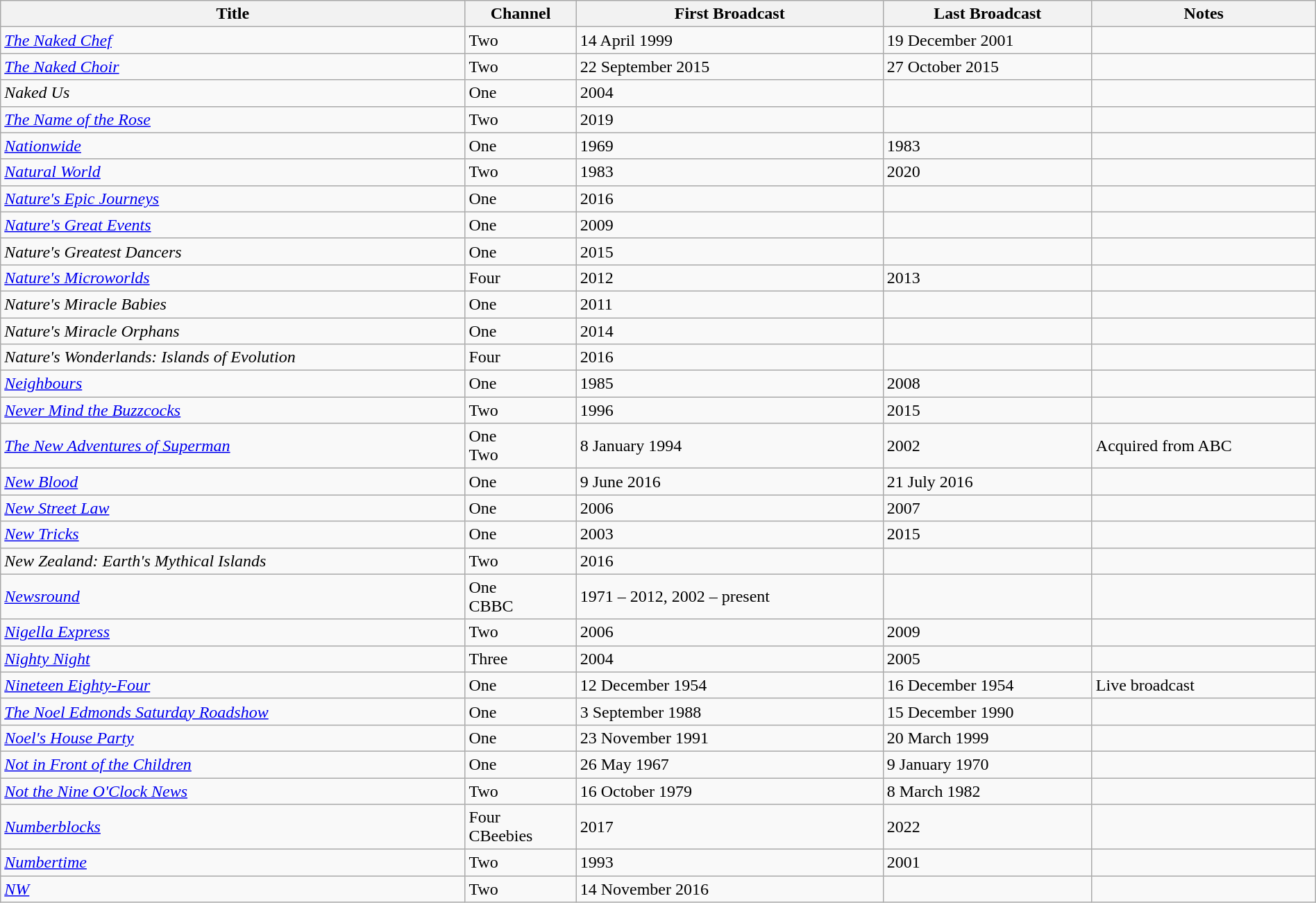<table class="wikitable plainrowheaders sortable" style="width:100%;">
<tr>
<th scope=col>Title</th>
<th scope=col>Channel</th>
<th scope=col>First Broadcast</th>
<th scope=col>Last Broadcast</th>
<th scope=col>Notes</th>
</tr>
<tr>
<td><em><a href='#'>The Naked Chef</a></em></td>
<td>Two</td>
<td>14 April 1999</td>
<td>19 December 2001</td>
<td></td>
</tr>
<tr>
<td><em><a href='#'>The Naked Choir</a></em></td>
<td>Two</td>
<td>22 September 2015</td>
<td>27 October 2015</td>
<td></td>
</tr>
<tr>
<td><em>Naked Us</em></td>
<td>One</td>
<td>2004</td>
<td></td>
<td></td>
</tr>
<tr>
<td><em><a href='#'>The Name of the Rose</a></em></td>
<td>Two</td>
<td>2019</td>
<td></td>
<td></td>
</tr>
<tr>
<td><em><a href='#'>Nationwide</a></em></td>
<td>One</td>
<td>1969</td>
<td>1983</td>
<td></td>
</tr>
<tr>
<td><em><a href='#'>Natural World</a></em></td>
<td>Two</td>
<td>1983</td>
<td>2020</td>
<td></td>
</tr>
<tr>
<td><em><a href='#'>Nature's Epic Journeys</a></em></td>
<td>One</td>
<td>2016</td>
<td></td>
<td></td>
</tr>
<tr>
<td><em><a href='#'>Nature's Great Events</a></em></td>
<td>One</td>
<td>2009</td>
<td></td>
<td></td>
</tr>
<tr>
<td><em>Nature's Greatest Dancers</em></td>
<td>One</td>
<td>2015</td>
<td></td>
<td></td>
</tr>
<tr>
<td><em><a href='#'>Nature's Microworlds</a></em></td>
<td>Four</td>
<td>2012</td>
<td>2013</td>
<td></td>
</tr>
<tr>
<td><em>Nature's Miracle Babies</em></td>
<td>One</td>
<td>2011</td>
<td></td>
<td></td>
</tr>
<tr>
<td><em>Nature's Miracle Orphans</em></td>
<td>One</td>
<td>2014</td>
<td></td>
<td></td>
</tr>
<tr>
<td><em>Nature's Wonderlands: Islands of Evolution</em></td>
<td>Four</td>
<td>2016</td>
<td></td>
<td></td>
</tr>
<tr>
<td><em><a href='#'>Neighbours</a></em></td>
<td>One</td>
<td>1985</td>
<td>2008</td>
<td></td>
</tr>
<tr>
<td><em><a href='#'>Never Mind the Buzzcocks</a></em></td>
<td>Two</td>
<td>1996</td>
<td>2015</td>
<td></td>
</tr>
<tr>
<td><em><a href='#'>The New Adventures of Superman</a></em></td>
<td>One <br> Two</td>
<td>8 January 1994</td>
<td>2002</td>
<td>Acquired from ABC</td>
</tr>
<tr>
<td><em><a href='#'>New Blood</a></em></td>
<td>One</td>
<td>9 June 2016</td>
<td>21 July 2016</td>
<td></td>
</tr>
<tr>
<td><em><a href='#'>New Street Law</a></em></td>
<td>One</td>
<td>2006</td>
<td>2007</td>
<td></td>
</tr>
<tr>
<td><em><a href='#'>New Tricks</a></em></td>
<td>One</td>
<td>2003</td>
<td>2015</td>
<td></td>
</tr>
<tr>
<td><em>New Zealand: Earth's Mythical Islands</em></td>
<td>Two</td>
<td>2016</td>
<td></td>
<td></td>
</tr>
<tr>
<td><em><a href='#'>Newsround</a></em></td>
<td>One <br> CBBC</td>
<td>1971 – 2012, 2002 – present</td>
<td></td>
<td></td>
</tr>
<tr>
<td><em><a href='#'>Nigella Express</a></em></td>
<td>Two</td>
<td>2006</td>
<td>2009</td>
<td></td>
</tr>
<tr>
<td><em><a href='#'>Nighty Night</a></em></td>
<td>Three</td>
<td>2004</td>
<td>2005</td>
<td></td>
</tr>
<tr>
<td><em><a href='#'>Nineteen Eighty-Four</a></em></td>
<td>One</td>
<td>12 December 1954</td>
<td>16 December 1954</td>
<td>Live broadcast</td>
</tr>
<tr>
<td><em><a href='#'>The Noel Edmonds Saturday Roadshow</a></em></td>
<td>One</td>
<td>3 September 1988</td>
<td>15 December 1990</td>
<td></td>
</tr>
<tr>
<td><em><a href='#'>Noel's House Party</a></em></td>
<td>One</td>
<td>23 November 1991</td>
<td>20 March 1999</td>
<td></td>
</tr>
<tr>
<td><em><a href='#'>Not in Front of the Children</a></em></td>
<td>One</td>
<td>26 May 1967</td>
<td>9 January 1970</td>
<td></td>
</tr>
<tr>
<td><em><a href='#'>Not the Nine O'Clock News</a></em></td>
<td>Two</td>
<td>16 October 1979</td>
<td>8 March 1982</td>
<td></td>
</tr>
<tr>
<td><em><a href='#'>Numberblocks</a></em></td>
<td>Four <br> CBeebies</td>
<td>2017</td>
<td>2022</td>
<td></td>
</tr>
<tr>
<td><em><a href='#'>Numbertime</a></em></td>
<td>Two</td>
<td>1993</td>
<td>2001</td>
<td></td>
</tr>
<tr>
<td><em><a href='#'>NW</a></em></td>
<td>Two</td>
<td>14 November 2016</td>
<td></td>
<td></td>
</tr>
</table>
